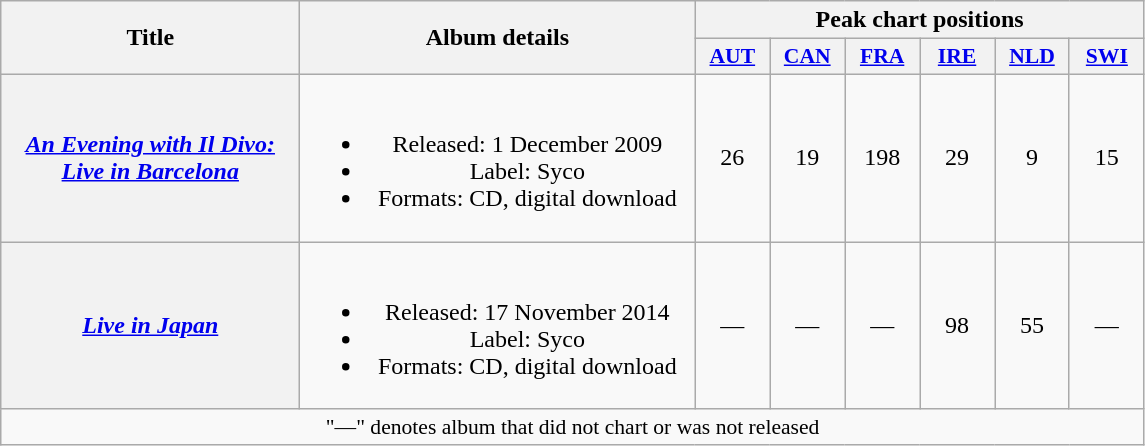<table class="wikitable plainrowheaders" style="text-align:center;" border="1">
<tr>
<th scope="col" rowspan="2" style="width:12em;">Title</th>
<th scope="col" rowspan="2" style="width:16em;">Album details</th>
<th scope="col" colspan="6">Peak chart positions</th>
</tr>
<tr>
<th scope="col" style="width:3em;font-size:90%;"><a href='#'>AUT</a><br></th>
<th scope="col" style="width:3em;font-size:90%;"><a href='#'>CAN</a><br></th>
<th scope="col" style="width:3em;font-size:90%;"><a href='#'>FRA</a><br></th>
<th scope="col" style="width:3em;font-size:90%;"><a href='#'>IRE</a><br></th>
<th scope="col" style="width:3em;font-size:90%;"><a href='#'>NLD</a><br></th>
<th scope="col" style="width:3em;font-size:90%;"><a href='#'>SWI</a><br></th>
</tr>
<tr>
<th scope="row"><em><a href='#'>An Evening with Il Divo: Live in Barcelona</a></em></th>
<td><br><ul><li>Released: 1 December 2009</li><li>Label: Syco</li><li>Formats: CD, digital download</li></ul></td>
<td>26</td>
<td>19</td>
<td>198</td>
<td>29</td>
<td>9</td>
<td>15</td>
</tr>
<tr>
<th scope="row"><em><a href='#'>Live in Japan</a></em></th>
<td><br><ul><li>Released: 17 November 2014</li><li>Label: Syco</li><li>Formats: CD, digital download</li></ul></td>
<td>—</td>
<td>—</td>
<td>—</td>
<td>98</td>
<td>55</td>
<td>—</td>
</tr>
<tr>
<td align="center" colspan="14" style="font-size:90%">"—" denotes album that did not chart or was not released</td>
</tr>
</table>
